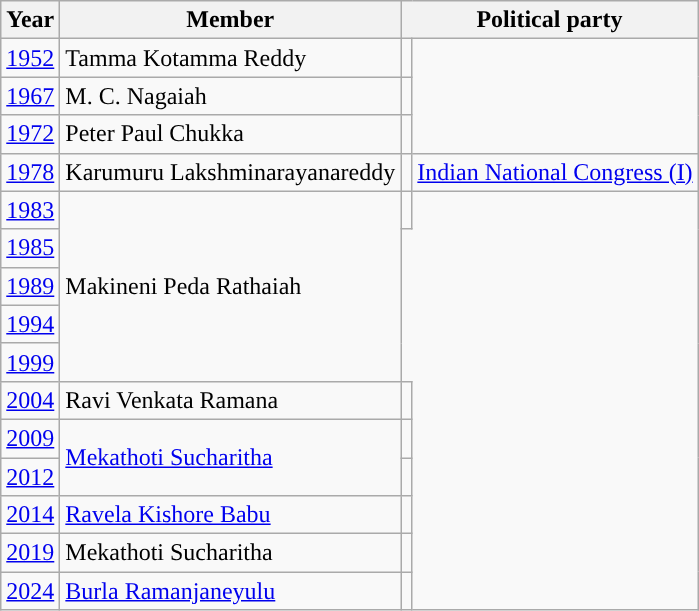<table class="wikitable sortable">
<tr>
<th>Year</th>
<th>Member</th>
<th colspan=2>Political party</th>
</tr>
<tr>
<td><a href='#'>1952</a></td>
<td>Tamma Kotamma Reddy</td>
<td></td>
</tr>
<tr>
<td><a href='#'>1967</a></td>
<td>M. C. Nagaiah</td>
<td></td>
</tr>
<tr>
<td><a href='#'>1972</a></td>
<td>Peter Paul Chukka</td>
<td></td>
</tr>
<tr>
<td><a href='#'>1978</a></td>
<td>Karumuru Lakshminarayanareddy</td>
<td></td>
<td><a href='#'>Indian National Congress (I)</a></td>
</tr>
<tr>
<td><a href='#'>1983</a></td>
<td rowspan=5>Makineni Peda Rathaiah</td>
<td></td>
</tr>
<tr>
<td><a href='#'>1985</a></td>
</tr>
<tr>
<td><a href='#'>1989</a></td>
</tr>
<tr>
<td><a href='#'>1994</a></td>
</tr>
<tr>
<td><a href='#'>1999</a></td>
</tr>
<tr>
<td><a href='#'>2004</a></td>
<td>Ravi Venkata Ramana</td>
<td></td>
</tr>
<tr>
<td><a href='#'>2009</a></td>
<td rowspan=2><a href='#'>Mekathoti Sucharitha</a></td>
<td></td>
</tr>
<tr>
<td><a href='#'>2012</a></td>
<td></td>
</tr>
<tr>
<td><a href='#'>2014</a></td>
<td><a href='#'>Ravela Kishore Babu</a></td>
<td></td>
</tr>
<tr>
<td><a href='#'>2019</a></td>
<td>Mekathoti Sucharitha</td>
<td></td>
</tr>
<tr>
<td><a href='#'>2024</a></td>
<td><a href='#'>Burla Ramanjaneyulu</a></td>
<td></td>
</tr>
</table>
